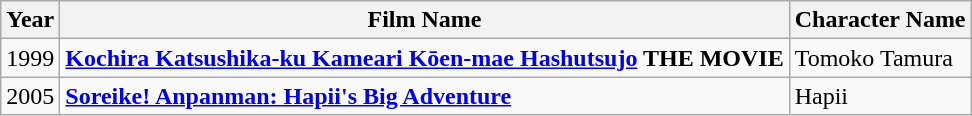<table class="wikitable">
<tr>
<th>Year</th>
<th>Film Name</th>
<th>Character Name</th>
</tr>
<tr>
<td>1999</td>
<td><strong><a href='#'>Kochira Katsushika-ku Kameari Kōen-mae Hashutsujo</a> THE MOVIE</strong></td>
<td>Tomoko Tamura</td>
</tr>
<tr>
<td>2005</td>
<td><strong><a href='#'>Soreike! Anpanman: Hapii's Big Adventure</a></strong></td>
<td>Hapii</td>
</tr>
</table>
